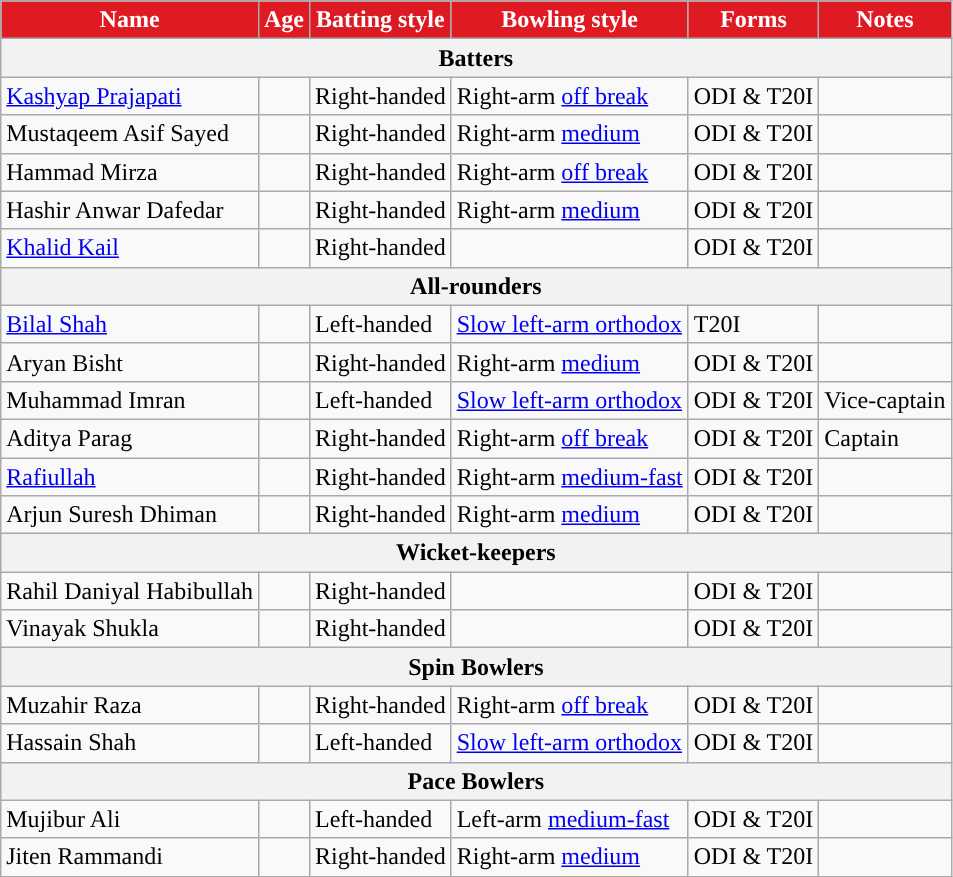<table class="wikitable">
<tr>
<th style="text-align:center; background:#DF1A23; color:white;">Name</th>
<th style="text-align:center; background:#DF1A23; color:white;">Age</th>
<th style="text-align:center; background:#DB1A23; color:white;">Batting style</th>
<th style="text-align:center; background:#DF1A23; color:white;">Bowling style</th>
<th style="text-align:center; background:#DF1A23; color:white;">Forms</th>
<th style="text-align:center; background:#DF1A23; color:white;">Notes</th>
</tr>
<tr>
<th colspan="6">Batters</th>
</tr>
<tr>
<td><a href='#'>Kashyap Prajapati</a></td>
<td></td>
<td>Right-handed</td>
<td>Right-arm <a href='#'>off break</a></td>
<td>ODI & T20I</td>
<td></td>
</tr>
<tr>
<td>Mustaqeem Asif Sayed</td>
<td></td>
<td>Right-handed</td>
<td>Right-arm <a href='#'>medium</a></td>
<td>ODI & T20I</td>
<td></td>
</tr>
<tr>
<td>Hammad Mirza</td>
<td></td>
<td>Right-handed</td>
<td>Right-arm <a href='#'>off break</a></td>
<td>ODI & T20I</td>
<td></td>
</tr>
<tr>
<td>Hashir Anwar Dafedar</td>
<td></td>
<td>Right-handed</td>
<td>Right-arm <a href='#'>medium</a></td>
<td>ODI & T20I</td>
<td></td>
</tr>
<tr>
<td><a href='#'>Khalid Kail</a></td>
<td></td>
<td>Right-handed</td>
<td></td>
<td>ODI & T20I</td>
<td></td>
</tr>
<tr>
<th colspan="6">All-rounders</th>
</tr>
<tr>
<td><a href='#'>Bilal Shah</a></td>
<td></td>
<td>Left-handed</td>
<td><a href='#'>Slow left-arm orthodox</a></td>
<td>T20I</td>
<td></td>
</tr>
<tr>
<td>Aryan Bisht</td>
<td></td>
<td>Right-handed</td>
<td>Right-arm <a href='#'>medium</a></td>
<td>ODI & T20I</td>
<td></td>
</tr>
<tr>
<td>Muhammad Imran</td>
<td></td>
<td>Left-handed</td>
<td><a href='#'>Slow left-arm orthodox</a></td>
<td>ODI & T20I</td>
<td>Vice-captain</td>
</tr>
<tr>
<td>Aditya Parag</td>
<td></td>
<td>Right-handed</td>
<td>Right-arm <a href='#'>off break</a></td>
<td>ODI & T20I</td>
<td>Captain</td>
</tr>
<tr>
<td><a href='#'>Rafiullah</a></td>
<td></td>
<td>Right-handed</td>
<td>Right-arm <a href='#'>medium-fast</a></td>
<td>ODI & T20I</td>
<td></td>
</tr>
<tr>
<td>Arjun Suresh Dhiman</td>
<td></td>
<td>Right-handed</td>
<td>Right-arm <a href='#'>medium</a></td>
<td>ODI & T20I</td>
<td></td>
</tr>
<tr>
<th colspan="6">Wicket-keepers</th>
</tr>
<tr>
<td>Rahil Daniyal Habibullah</td>
<td></td>
<td>Right-handed</td>
<td></td>
<td>ODI & T20I</td>
<td></td>
</tr>
<tr>
<td>Vinayak Shukla</td>
<td></td>
<td>Right-handed</td>
<td></td>
<td>ODI & T20I</td>
<td></td>
</tr>
<tr>
<th colspan="6">Spin Bowlers</th>
</tr>
<tr>
<td>Muzahir Raza</td>
<td></td>
<td>Right-handed</td>
<td>Right-arm <a href='#'>off break</a></td>
<td>ODI & T20I</td>
<td></td>
</tr>
<tr>
<td>Hassain Shah</td>
<td></td>
<td>Left-handed</td>
<td><a href='#'>Slow left-arm orthodox</a></td>
<td>ODI & T20I</td>
<td></td>
</tr>
<tr>
<th colspan="6">Pace Bowlers</th>
</tr>
<tr>
<td>Mujibur Ali</td>
<td></td>
<td>Left-handed</td>
<td>Left-arm <a href='#'>medium-fast</a></td>
<td>ODI & T20I</td>
<td></td>
</tr>
<tr>
<td>Jiten Rammandi</td>
<td></td>
<td>Right-handed</td>
<td>Right-arm <a href='#'>medium</a></td>
<td>ODI & T20I</td>
<td></td>
</tr>
</table>
